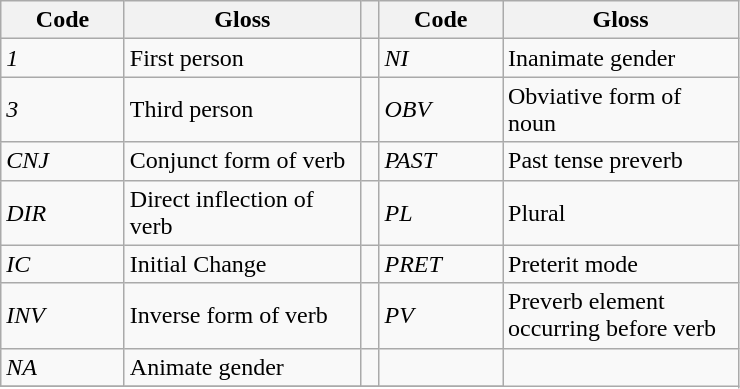<table class="wikitable" align="center">
<tr>
<th width = "75"><strong>Code</strong></th>
<th width = "150"><strong>Gloss</strong></th>
<th width = "5"></th>
<th width = "75"><strong>Code</strong></th>
<th width = "150"><strong>Gloss</strong></th>
</tr>
<tr>
<td><em>1</em></td>
<td>First person</td>
<td></td>
<td><em>NI</em></td>
<td>Inanimate gender</td>
</tr>
<tr>
<td><em>3</em></td>
<td>Third person</td>
<td></td>
<td><em>OBV</em></td>
<td>Obviative form of noun</td>
</tr>
<tr>
<td><em>CNJ</em></td>
<td>Conjunct form of verb</td>
<td></td>
<td><em>PAST</em></td>
<td>Past tense preverb</td>
</tr>
<tr>
<td><em>DIR</em></td>
<td>Direct inflection of verb</td>
<td></td>
<td><em>PL</em></td>
<td>Plural</td>
</tr>
<tr>
<td><em>IC</em></td>
<td>Initial Change</td>
<td></td>
<td><em>PRET</em></td>
<td>Preterit mode</td>
</tr>
<tr>
<td><em>INV</em></td>
<td>Inverse form of verb</td>
<td></td>
<td><em>PV</em></td>
<td>Preverb element occurring before verb</td>
</tr>
<tr>
<td><em>NA</em></td>
<td>Animate gender</td>
<td></td>
<td></td>
</tr>
<tr>
</tr>
</table>
